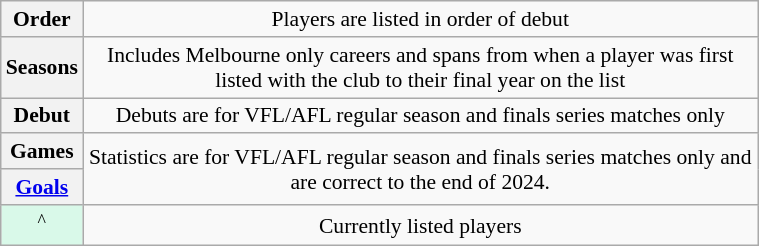<table class="wikitable plainrowheaders"  style="font-size:90%; text-align:center; width:40%;">
<tr>
<th scope="row" style="text-align:center;">Order</th>
<td>Players are listed in order of debut</td>
</tr>
<tr>
<th scope="row" style="text-align:center;">Seasons</th>
<td>Includes Melbourne only careers and spans from when a player was first listed with the club to their final year on the list</td>
</tr>
<tr>
<th scope="row" style="text-align:center;">Debut</th>
<td>Debuts are for VFL/AFL regular season and finals series matches only</td>
</tr>
<tr>
<th scope="row" style="text-align:center;">Games</th>
<td rowspan="2">Statistics are for VFL/AFL regular season and finals series matches only and are correct to the end of 2024.</td>
</tr>
<tr>
<th scope="row" style="text-align:center;"><a href='#'>Goals</a></th>
</tr>
<tr>
<td scope="row" style="text-align:center; background:#D9F9E9;"><sup>^</sup></td>
<td>Currently listed players</td>
</tr>
</table>
